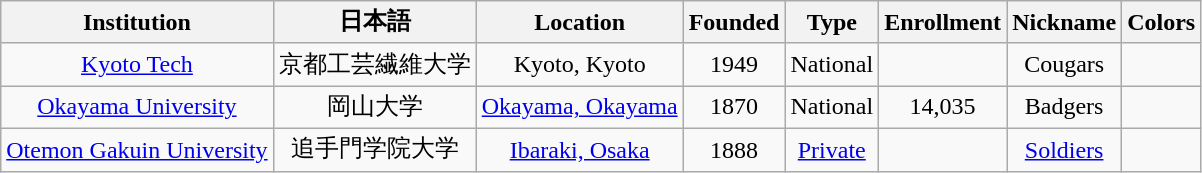<table class="wikitable sortable" style="text-align: center;">
<tr>
<th>Institution</th>
<th>日本語</th>
<th>Location</th>
<th>Founded</th>
<th>Type</th>
<th>Enrollment</th>
<th>Nickname</th>
<th>Colors</th>
</tr>
<tr>
<td><a href='#'>Kyoto Tech</a></td>
<td>京都工芸繊維大学</td>
<td>Kyoto, Kyoto</td>
<td>1949</td>
<td>National</td>
<td></td>
<td>Cougars</td>
<td></td>
</tr>
<tr>
<td><a href='#'>Okayama University</a></td>
<td>岡山大学</td>
<td><a href='#'>Okayama, Okayama</a></td>
<td>1870</td>
<td>National</td>
<td>14,035</td>
<td>Badgers</td>
<td></td>
</tr>
<tr>
<td><a href='#'>Otemon Gakuin University</a></td>
<td>追手門学院大学</td>
<td><a href='#'>Ibaraki, Osaka</a></td>
<td>1888</td>
<td><a href='#'>Private</a></td>
<td></td>
<td><a href='#'>Soldiers</a></td>
<td></td>
</tr>
</table>
